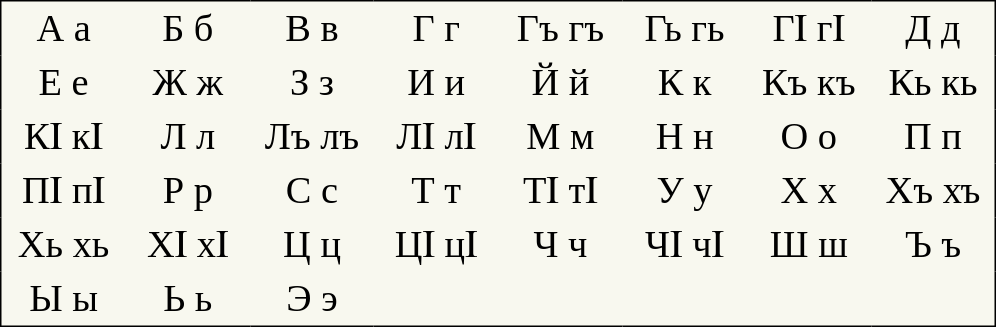<table style="font-family:'Times New Roman',Times,'Nimbus Roman No9 L',FreeSerif,'Liberation Serif',serif; font-size:1.6em; border-color:#000000; border-width:1px; border-style:solid; border-collapse:collapse; background-color:#F8F8EF">
<tr>
<td style="width:3em; text-align:center; padding: 3px;">А а</td>
<td style="width:3em; text-align:center; padding: 3px;">Б б</td>
<td style="width:3em; text-align:center; padding: 3px;">В в</td>
<td style="width:3em; text-align:center; padding: 3px;">Г г</td>
<td style="width:3em; text-align:center; padding: 3px;">Гъ гъ</td>
<td style="width:3em; text-align:center; padding: 3px;">Гь гь</td>
<td style="width:3em; text-align:center; padding: 3px;">ГӀ гӀ</td>
<td style="width:3em; text-align:center; padding: 3px;">Д д</td>
</tr>
<tr>
<td style="width:3em; text-align:center; padding: 3px;">Е е</td>
<td style="width:3em; text-align:center; padding: 3px;">Ж ж</td>
<td style="width:3em; text-align:center; padding: 3px;">З з</td>
<td style="width:3em; text-align:center; padding: 3px;">И и</td>
<td style="width:3em; text-align:center; padding: 3px;">Й й</td>
<td style="width:3em; text-align:center; padding: 3px;">К к</td>
<td style="width:3em; text-align:center; padding: 3px;">Къ къ</td>
<td style="width:3em; text-align:center; padding: 3px;">Кь кь</td>
</tr>
<tr>
<td style="width:3em; text-align:center; padding: 3px;">КӀ кӀ</td>
<td style="width:3em; text-align:center; padding: 3px;">Л л</td>
<td style="width:3em; text-align:center; padding: 3px;">Лъ лъ</td>
<td style="width:3em; text-align:center; padding: 3px;">ЛӀ лӀ</td>
<td style="width:3em; text-align:center; padding: 3px;">М м</td>
<td style="width:3em; text-align:center; padding: 3px;">Н н</td>
<td style="width:3em; text-align:center; padding: 3px;">О о</td>
<td style="width:3em; text-align:center; padding: 3px;">П п</td>
</tr>
<tr>
<td style="width:3em; text-align:center; padding: 3px;">ПӀ пӀ</td>
<td style="width:3em; text-align:center; padding: 3px;">Р р</td>
<td style="width:3em; text-align:center; padding: 3px;">С с</td>
<td style="width:3em; text-align:center; padding: 3px;">Т т</td>
<td style="width:3em; text-align:center; padding: 3px;">ТӀ тӀ</td>
<td style="width:3em; text-align:center; padding: 3px;">У у</td>
<td style="width:3em; text-align:center; padding: 3px;">Х х</td>
<td style="width:3em; text-align:center; padding: 3px;">Хъ хъ</td>
</tr>
<tr>
<td style="width:3em; text-align:center; padding: 3px;">Хь хь</td>
<td style="width:3em; text-align:center; padding: 3px;">ХӀ хӀ</td>
<td style="width:3em; text-align:center; padding: 3px;">Ц ц</td>
<td style="width:3em; text-align:center; padding: 3px;">ЦӀ цӀ</td>
<td style="width:3em; text-align:center; padding: 3px;">Ч ч</td>
<td style="width:3em; text-align:center; padding: 3px;">ЧӀ чӀ</td>
<td style="width:3em; text-align:center; padding: 3px;">Ш ш</td>
<td style="width:3em; text-align:center; padding: 3px;">Ъ ъ</td>
</tr>
<tr>
<td style="width:3em; text-align:center; padding: 3px;">Ы ы</td>
<td style="width:3em; text-align:center; padding: 3px;">Ь ь</td>
<td style="width:3em; text-align:center; padding: 3px;">Э э</td>
<td style="width:3em; text-align:center; padding: 3px;"></td>
<td style="width:3em; text-align:center; padding: 3px;"></td>
<td style="width:3em; text-align:center; padding: 3px;"></td>
<td style="width:3em; text-align:center; padding: 3px;"></td>
<td style="width:3em; text-align:center; padding: 3px;"></td>
</tr>
</table>
